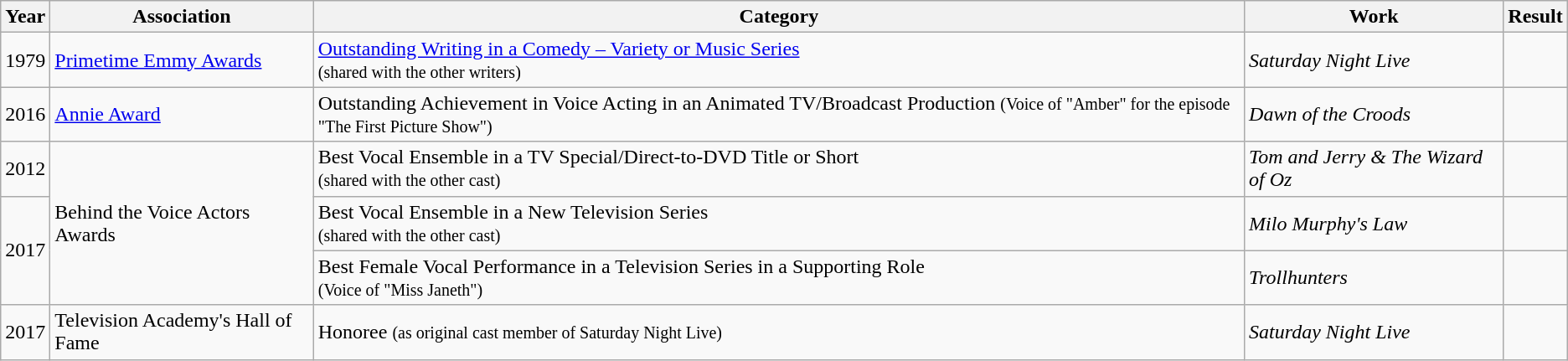<table class="wikitable sortable plainrowheaders">
<tr>
<th scope="col">Year</th>
<th scope="col">Association</th>
<th scope="col">Category</th>
<th scope="col">Work</th>
<th scope="col">Result</th>
</tr>
<tr>
<td>1979</td>
<td rowspan=1><a href='#'>Primetime Emmy Awards</a></td>
<td rowspan=1><a href='#'>Outstanding Writing in a Comedy – Variety or Music Series</a> <br><small>(shared with the other writers)</small></td>
<td><em>Saturday Night Live</em></td>
<td></td>
</tr>
<tr>
<td>2016</td>
<td><a href='#'>Annie Award</a></td>
<td>Outstanding Achievement in Voice Acting in an Animated TV/Broadcast Production <small>(Voice of "Amber" for the episode "The First Picture Show")</small></td>
<td><em>Dawn of the Croods</em></td>
<td></td>
</tr>
<tr>
<td>2012</td>
<td rowspan=3>Behind the Voice Actors Awards</td>
<td rowspan=1>Best Vocal Ensemble in a TV Special/Direct-to-DVD Title or Short <br><small>(shared with the other cast)</small></td>
<td><em>Tom and Jerry & The Wizard of Oz</em></td>
<td></td>
</tr>
<tr>
<td rowspan=2>2017</td>
<td rowspan=1>Best Vocal Ensemble in a New Television Series <br><small>(shared with the other cast)</small></td>
<td><em>Milo Murphy's Law</em></td>
<td></td>
</tr>
<tr>
<td rowspan=1>Best Female Vocal Performance in a Television Series in a Supporting Role <br><small>(Voice of "Miss Janeth")</small></td>
<td><em>Trollhunters</em></td>
<td></td>
</tr>
<tr>
<td>2017</td>
<td>Television Academy's Hall of Fame</td>
<td>Honoree <small>(as original cast member of Saturday Night Live)</small></td>
<td><em>Saturday Night Live</em></td>
<td></td>
</tr>
</table>
